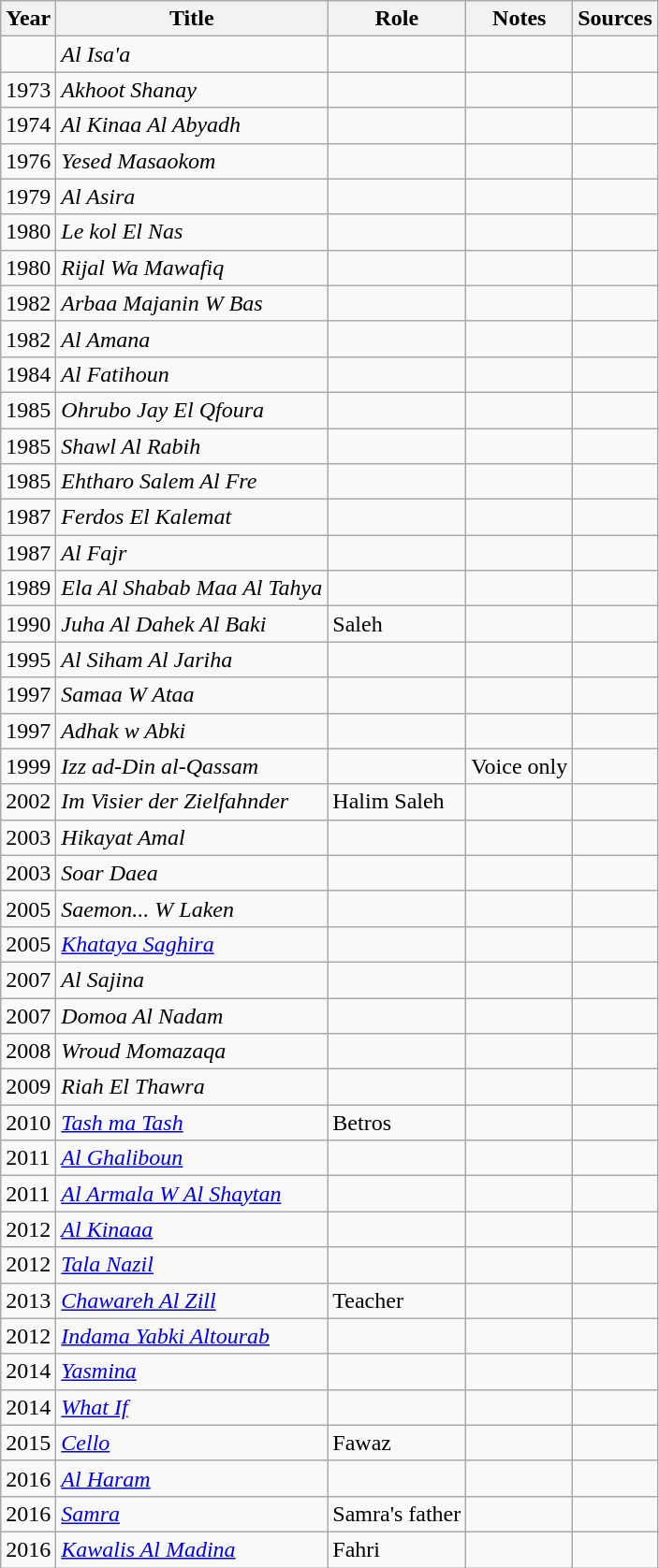<table class = "wikitable sortable" >
<tr>
<th>Year</th>
<th>Title</th>
<th>Role</th>
<th class = "unsortable">Notes</th>
<th class = "unsortable">Sources</th>
</tr>
<tr>
<td></td>
<td><em>Al Isa'a</em></td>
<td></td>
<td></td>
<td></td>
</tr>
<tr>
<td>1973</td>
<td><em>Akhoot Shanay</em></td>
<td></td>
<td></td>
<td></td>
</tr>
<tr>
<td>1974</td>
<td><em>Al Kinaa Al Abyadh</em></td>
<td></td>
<td></td>
<td></td>
</tr>
<tr>
<td>1976</td>
<td><em>Yesed Masaokom</em></td>
<td></td>
<td></td>
<td></td>
</tr>
<tr>
<td>1979</td>
<td><em>Al Asira</em></td>
<td></td>
<td></td>
<td></td>
</tr>
<tr>
<td>1980</td>
<td><em>Le kol El Nas</em></td>
<td></td>
<td></td>
<td></td>
</tr>
<tr>
<td>1980</td>
<td><em>Rijal Wa Mawafiq</em></td>
<td></td>
<td></td>
<td></td>
</tr>
<tr>
<td>1982</td>
<td><em>Arbaa Majanin W Bas</em></td>
<td></td>
<td></td>
<td></td>
</tr>
<tr>
<td>1982</td>
<td><em>Al Amana</em></td>
<td></td>
<td></td>
<td></td>
</tr>
<tr>
<td>1984</td>
<td><em>Al Fatihoun</em></td>
<td></td>
<td></td>
<td></td>
</tr>
<tr>
<td>1985</td>
<td><em>Ohrubo Jay El Qfoura</em></td>
<td></td>
<td></td>
<td></td>
</tr>
<tr>
<td>1985</td>
<td><em>Shawl Al Rabih</em></td>
<td></td>
<td></td>
<td></td>
</tr>
<tr>
<td>1985</td>
<td><em>Ehtharo Salem Al Fre</em></td>
<td></td>
<td></td>
<td></td>
</tr>
<tr>
<td>1987</td>
<td><em>Ferdos El Kalemat</em></td>
<td></td>
<td></td>
<td></td>
</tr>
<tr>
<td>1987</td>
<td><em>Al Fajr</em></td>
<td></td>
<td></td>
<td></td>
</tr>
<tr>
<td>1989</td>
<td><em>Ela Al Shabab Maa Al Tahya</em></td>
<td></td>
<td></td>
<td></td>
</tr>
<tr>
<td>1990</td>
<td><em>Juha Al Dahek Al Baki</em></td>
<td>Saleh</td>
<td></td>
<td></td>
</tr>
<tr>
<td>1995</td>
<td><em>Al Siham Al Jariha</em></td>
<td></td>
<td></td>
<td></td>
</tr>
<tr>
<td>1997</td>
<td><em>Samaa W Ataa</em></td>
<td></td>
<td></td>
<td></td>
</tr>
<tr>
<td>1997</td>
<td><em>Adhak w Abki</em></td>
<td></td>
<td></td>
<td></td>
</tr>
<tr>
<td>1999</td>
<td><em>Izz ad-Din al-Qassam</em></td>
<td></td>
<td>Voice only</td>
<td></td>
</tr>
<tr>
<td>2002</td>
<td><em>Im Visier der Zielfahnder</em></td>
<td>Halim Saleh</td>
<td></td>
<td></td>
</tr>
<tr>
<td>2003</td>
<td><em>Hikayat Amal</em></td>
<td></td>
<td></td>
<td></td>
</tr>
<tr>
<td>2003</td>
<td><em>Soar Daea</em></td>
<td></td>
<td></td>
<td></td>
</tr>
<tr>
<td>2005</td>
<td><em>Saemon... W Laken</em></td>
<td></td>
<td></td>
<td></td>
</tr>
<tr>
<td>2005</td>
<td><em><a href='#'>Khataya Saghira</a></em></td>
<td></td>
<td></td>
<td></td>
</tr>
<tr>
<td>2007</td>
<td><em>Al Sajina</em></td>
<td></td>
<td></td>
<td></td>
</tr>
<tr>
<td>2007</td>
<td><em>Domoa Al Nadam</em></td>
<td></td>
<td></td>
<td></td>
</tr>
<tr>
<td>2008</td>
<td><em>Wroud Momazaqa</em></td>
<td></td>
<td></td>
<td></td>
</tr>
<tr>
<td>2009</td>
<td><em>Riah El Thawra</em></td>
<td></td>
<td></td>
<td></td>
</tr>
<tr>
<td>2010</td>
<td><em><a href='#'>Tash ma Tash</a></em></td>
<td>Betros</td>
<td></td>
<td></td>
</tr>
<tr>
<td>2011</td>
<td><em><a href='#'>Al Ghaliboun</a></em></td>
<td></td>
<td></td>
<td></td>
</tr>
<tr>
<td>2011</td>
<td><em><a href='#'>Al Armala W Al Shaytan</a></em></td>
<td></td>
<td></td>
<td></td>
</tr>
<tr>
<td>2012</td>
<td><em><a href='#'>Al Kinaaa</a></em></td>
<td></td>
<td></td>
<td></td>
</tr>
<tr>
<td>2012</td>
<td><em><a href='#'>Tala Nazil</a></em></td>
<td></td>
<td></td>
<td></td>
</tr>
<tr>
<td>2013</td>
<td><em><a href='#'>Chawareh Al Zill</a></em></td>
<td>Teacher</td>
<td></td>
<td></td>
</tr>
<tr>
<td>2012</td>
<td><em><a href='#'>Indama Yabki Altourab</a></em></td>
<td></td>
<td></td>
<td></td>
</tr>
<tr>
<td>2014</td>
<td><em><a href='#'>Yasmina</a></em></td>
<td></td>
<td></td>
<td></td>
</tr>
<tr>
<td>2014</td>
<td><em><a href='#'>What If</a></em></td>
<td></td>
<td></td>
<td></td>
</tr>
<tr>
<td>2015</td>
<td><em><a href='#'>Cello</a></em></td>
<td>Fawaz</td>
<td></td>
<td></td>
</tr>
<tr>
<td>2016</td>
<td><em><a href='#'>Al Haram</a></em></td>
<td></td>
<td></td>
<td></td>
</tr>
<tr>
<td>2016</td>
<td><em><a href='#'>Samra</a></em></td>
<td>Samra's father</td>
<td></td>
<td></td>
</tr>
<tr>
<td>2016</td>
<td><em><a href='#'>Kawalis Al Madina</a></em></td>
<td>Fahri</td>
<td></td>
<td></td>
</tr>
</table>
